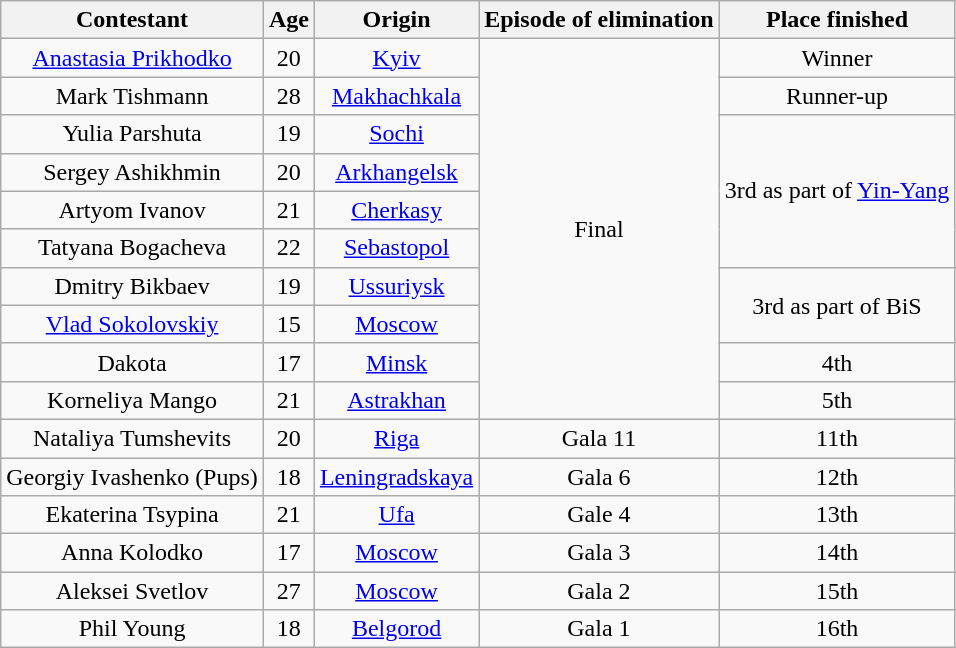<table class="wikitable" style="text-align:center">
<tr>
<th>Contestant</th>
<th>Age</th>
<th>Origin</th>
<th>Episode of elimination</th>
<th>Place finished</th>
</tr>
<tr>
<td><a href='#'>Anastasia Prikhodko</a></td>
<td>20</td>
<td><a href='#'>Kyiv</a></td>
<td rowspan=10>Final</td>
<td>Winner</td>
</tr>
<tr>
<td>Mark Tishmann</td>
<td>28</td>
<td><a href='#'>Makhachkala</a></td>
<td>Runner-up</td>
</tr>
<tr>
<td>Yulia Parshuta</td>
<td>19</td>
<td><a href='#'>Sochi</a></td>
<td rowspan=4>3rd as part of <a href='#'>Yin-Yang</a></td>
</tr>
<tr>
<td>Sergey Ashikhmin</td>
<td>20</td>
<td><a href='#'>Arkhangelsk</a></td>
</tr>
<tr>
<td>Artyom Ivanov</td>
<td>21</td>
<td><a href='#'>Cherkasy</a></td>
</tr>
<tr>
<td>Tatyana Bogacheva</td>
<td>22</td>
<td><a href='#'>Sebastopol</a></td>
</tr>
<tr>
<td>Dmitry Bikbaev</td>
<td>19</td>
<td><a href='#'>Ussuriysk</a></td>
<td rowspan=2>3rd as part of BiS</td>
</tr>
<tr>
<td><a href='#'>Vlad Sokolovskiy</a></td>
<td>15</td>
<td><a href='#'>Moscow</a></td>
</tr>
<tr>
<td>Dakota</td>
<td>17</td>
<td><a href='#'>Minsk</a></td>
<td>4th</td>
</tr>
<tr>
<td>Korneliya Mango</td>
<td>21</td>
<td><a href='#'>Astrakhan</a></td>
<td>5th</td>
</tr>
<tr>
<td>Nataliya Tumshevits</td>
<td>20</td>
<td><a href='#'>Riga</a></td>
<td>Gala 11</td>
<td>11th</td>
</tr>
<tr>
<td>Georgiy Ivashenko (Pups)</td>
<td>18</td>
<td><a href='#'>Leningradskaya</a></td>
<td>Gala 6</td>
<td>12th</td>
</tr>
<tr>
<td>Ekaterina Tsypina</td>
<td>21</td>
<td><a href='#'>Ufa</a></td>
<td>Gale 4</td>
<td>13th</td>
</tr>
<tr>
<td>Anna Kolodko</td>
<td>17</td>
<td><a href='#'>Moscow</a></td>
<td>Gala 3</td>
<td>14th</td>
</tr>
<tr>
<td>Aleksei Svetlov</td>
<td>27</td>
<td><a href='#'>Moscow</a></td>
<td>Gala 2</td>
<td>15th</td>
</tr>
<tr>
<td>Phil Young</td>
<td>18</td>
<td><a href='#'>Belgorod</a></td>
<td>Gala 1</td>
<td>16th</td>
</tr>
</table>
